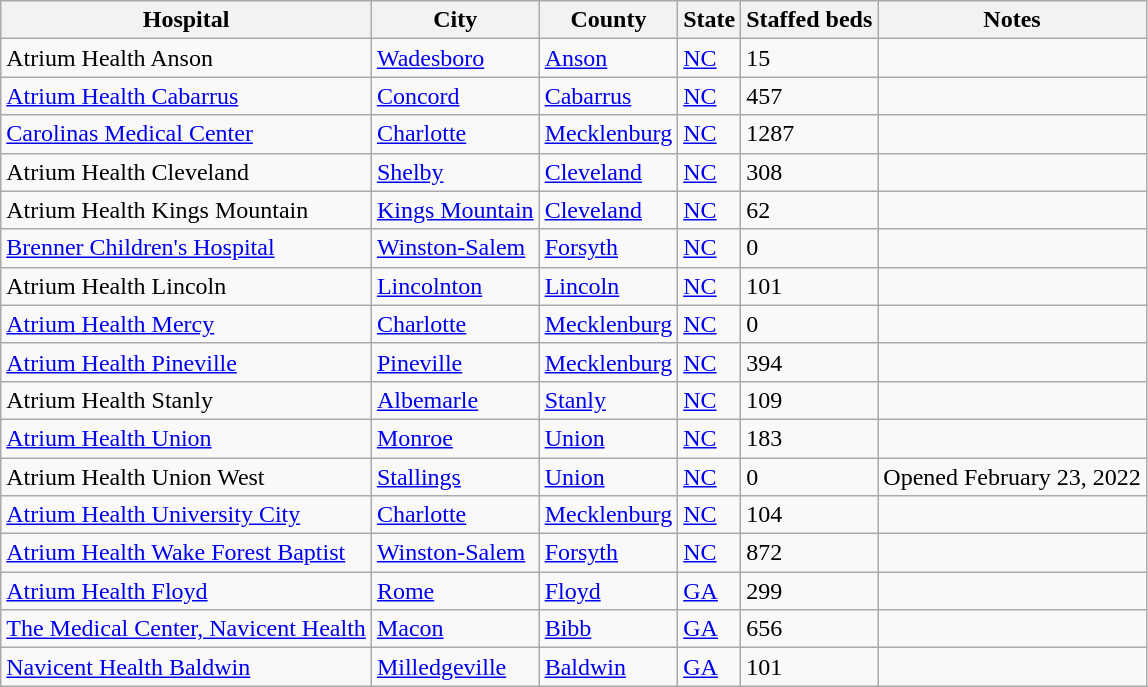<table class="wikitable sortable" border="1">
<tr>
<th>Hospital</th>
<th>City</th>
<th>County</th>
<th>State</th>
<th data-sort-type="number">Staffed beds</th>
<th>Notes</th>
</tr>
<tr>
<td>Atrium Health Anson</td>
<td><a href='#'>Wadesboro</a></td>
<td><a href='#'>Anson</a></td>
<td><a href='#'>NC</a></td>
<td>15</td>
<td></td>
</tr>
<tr>
<td><a href='#'>Atrium Health Cabarrus</a></td>
<td><a href='#'>Concord</a></td>
<td><a href='#'>Cabarrus</a></td>
<td><a href='#'>NC</a></td>
<td>457</td>
<td></td>
</tr>
<tr>
<td><a href='#'>Carolinas Medical Center</a></td>
<td><a href='#'>Charlotte</a></td>
<td><a href='#'>Mecklenburg</a></td>
<td><a href='#'>NC</a></td>
<td>1287</td>
<td></td>
</tr>
<tr>
<td>Atrium Health Cleveland</td>
<td><a href='#'>Shelby</a></td>
<td><a href='#'>Cleveland</a></td>
<td><a href='#'>NC</a></td>
<td>308</td>
<td></td>
</tr>
<tr>
<td>Atrium Health Kings Mountain</td>
<td><a href='#'>Kings Mountain</a></td>
<td><a href='#'>Cleveland</a></td>
<td><a href='#'>NC</a></td>
<td>62</td>
<td></td>
</tr>
<tr>
<td><a href='#'>Brenner Children's Hospital</a></td>
<td><a href='#'>Winston-Salem</a></td>
<td><a href='#'>Forsyth</a></td>
<td><a href='#'>NC</a></td>
<td>0</td>
<td></td>
</tr>
<tr>
<td>Atrium Health Lincoln</td>
<td><a href='#'>Lincolnton</a></td>
<td><a href='#'>Lincoln</a></td>
<td><a href='#'>NC</a></td>
<td>101</td>
<td></td>
</tr>
<tr>
<td><a href='#'>Atrium Health Mercy</a></td>
<td><a href='#'>Charlotte</a></td>
<td><a href='#'>Mecklenburg</a></td>
<td><a href='#'>NC</a></td>
<td>0</td>
<td></td>
</tr>
<tr>
<td><a href='#'>Atrium Health Pineville</a></td>
<td><a href='#'>Pineville</a></td>
<td><a href='#'>Mecklenburg</a></td>
<td><a href='#'>NC</a></td>
<td>394</td>
<td></td>
</tr>
<tr>
<td>Atrium Health Stanly</td>
<td><a href='#'>Albemarle</a></td>
<td><a href='#'>Stanly</a></td>
<td><a href='#'>NC</a></td>
<td>109</td>
<td></td>
</tr>
<tr>
<td><a href='#'>Atrium Health Union</a></td>
<td><a href='#'>Monroe</a></td>
<td><a href='#'>Union</a></td>
<td><a href='#'>NC</a></td>
<td>183</td>
<td></td>
</tr>
<tr>
<td>Atrium Health Union West</td>
<td><a href='#'>Stallings</a></td>
<td><a href='#'>Union</a></td>
<td><a href='#'>NC</a></td>
<td>0</td>
<td>Opened February 23, 2022</td>
</tr>
<tr>
<td><a href='#'>Atrium Health University City</a></td>
<td><a href='#'>Charlotte</a></td>
<td><a href='#'>Mecklenburg</a></td>
<td><a href='#'>NC</a></td>
<td>104</td>
<td></td>
</tr>
<tr>
<td><a href='#'>Atrium Health Wake Forest Baptist</a></td>
<td><a href='#'>Winston-Salem</a></td>
<td><a href='#'>Forsyth</a></td>
<td><a href='#'>NC</a></td>
<td>872</td>
<td></td>
</tr>
<tr>
<td><a href='#'>Atrium Health Floyd</a></td>
<td><a href='#'>Rome</a></td>
<td><a href='#'>Floyd</a></td>
<td><a href='#'>GA</a></td>
<td>299</td>
<td></td>
</tr>
<tr>
<td><a href='#'>The Medical Center, Navicent Health</a></td>
<td><a href='#'>Macon</a></td>
<td><a href='#'>Bibb</a></td>
<td><a href='#'>GA</a></td>
<td>656</td>
<td></td>
</tr>
<tr>
<td><a href='#'>Navicent Health Baldwin</a></td>
<td><a href='#'>Milledgeville</a></td>
<td><a href='#'>Baldwin</a></td>
<td><a href='#'>GA</a></td>
<td>101</td>
<td></td>
</tr>
</table>
